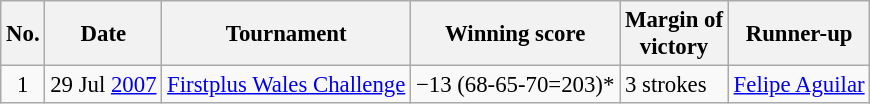<table class="wikitable" style="font-size:95%;">
<tr>
<th>No.</th>
<th>Date</th>
<th>Tournament</th>
<th>Winning score</th>
<th>Margin of<br>victory</th>
<th>Runner-up</th>
</tr>
<tr>
<td align=center>1</td>
<td align=right>29 Jul <a href='#'>2007</a></td>
<td><a href='#'>Firstplus Wales Challenge</a></td>
<td>−13 (68-65-70=203)*</td>
<td>3 strokes</td>
<td> <a href='#'>Felipe Aguilar</a></td>
</tr>
</table>
